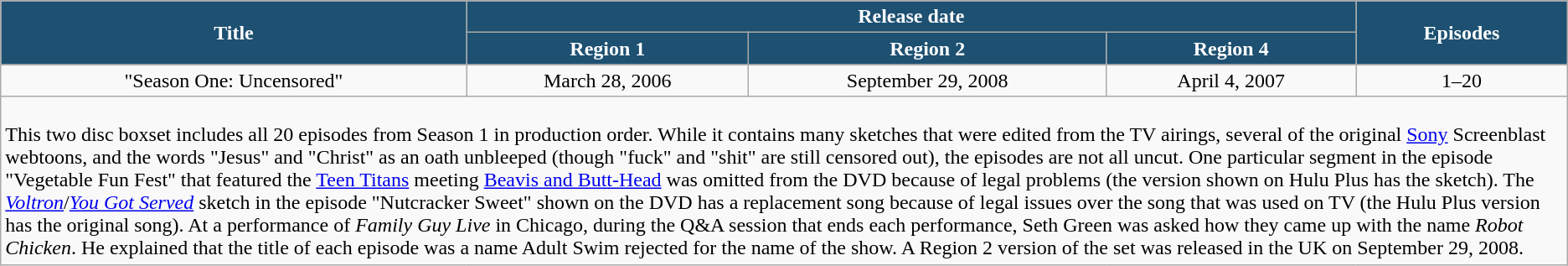<table class="wikitable plainrowheaders">
<tr>
<th rowspan="2" style="background-color: #1d5071; color: #ffffff;">Title</th>
<th colspan="3" style="background-color: #1d5071; color: #ffffff;">Release date</th>
<th rowspan="2" style="background-color: #1d5071; color: #ffffff;">Episodes</th>
</tr>
<tr>
<th style="background-color: #1d5071; color: #ffffff;">Region 1</th>
<th style="background-color: #1d5071; color: #ffffff;">Region 2</th>
<th style="background-color: #1d5071; color: #ffffff;">Region 4</th>
</tr>
<tr style="text-align:center;">
<td>"Season One: Uncensored"</td>
<td>March 28, 2006</td>
<td>September 29, 2008</td>
<td>April 4, 2007</td>
<td>1–20</td>
</tr>
<tr>
<td colspan="5"><br>This two disc boxset includes all 20 episodes from Season 1 in production order. While it contains many sketches that were edited from the TV airings, several of the original <a href='#'>Sony</a> Screenblast webtoons, and the words "Jesus" and "Christ" as an oath unbleeped (though "fuck" and "shit" are still censored out), the episodes are not all uncut. One particular segment in the episode "Vegetable Fun Fest" that featured the <a href='#'>Teen Titans</a> meeting <a href='#'>Beavis and Butt-Head</a> was omitted from the DVD because of legal problems (the version shown on Hulu Plus has the sketch). The <em><a href='#'>Voltron</a></em>/<em><a href='#'>You Got Served</a></em> sketch in the episode "Nutcracker Sweet" shown on the DVD has a replacement song because of legal issues over the song that was used on TV (the Hulu Plus version has the original song). At a performance of <em>Family Guy Live</em> in Chicago, during the Q&A session that ends each performance, Seth Green was asked how they came up with the name <em>Robot Chicken</em>. He explained that the title of each episode was a name Adult Swim rejected for the name of the show. A Region 2 version of the set was released in the UK on September 29, 2008.</td>
</tr>
</table>
